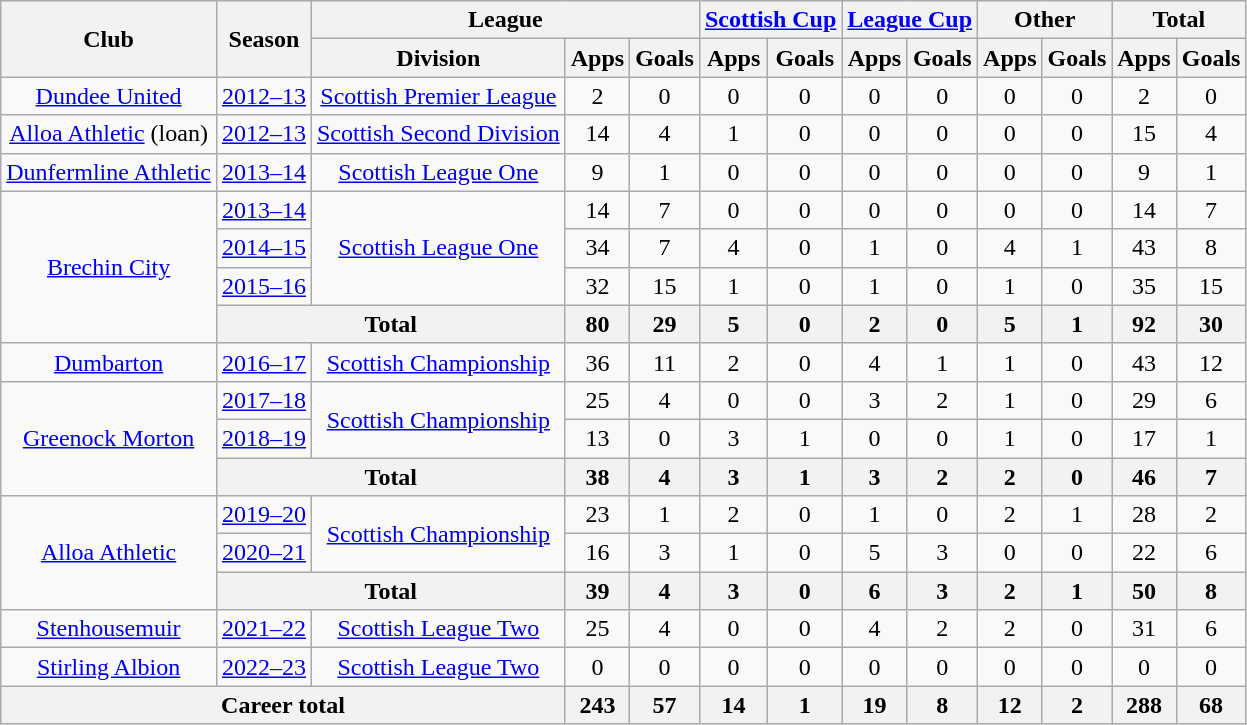<table class="wikitable" style="text-align:center">
<tr>
<th rowspan="2">Club</th>
<th rowspan="2">Season</th>
<th colspan="3">League</th>
<th colspan="2"><a href='#'>Scottish Cup</a></th>
<th colspan="2"><a href='#'>League Cup</a></th>
<th colspan="2">Other</th>
<th colspan="2">Total</th>
</tr>
<tr>
<th>Division</th>
<th>Apps</th>
<th>Goals</th>
<th>Apps</th>
<th>Goals</th>
<th>Apps</th>
<th>Goals</th>
<th>Apps</th>
<th>Goals</th>
<th>Apps</th>
<th>Goals</th>
</tr>
<tr>
<td><a href='#'>Dundee United</a></td>
<td><a href='#'>2012–13</a></td>
<td><a href='#'>Scottish Premier League</a></td>
<td>2</td>
<td>0</td>
<td>0</td>
<td>0</td>
<td>0</td>
<td>0</td>
<td>0</td>
<td>0</td>
<td>2</td>
<td>0</td>
</tr>
<tr>
<td><a href='#'>Alloa Athletic</a> (loan)</td>
<td><a href='#'>2012–13</a></td>
<td><a href='#'>Scottish Second Division</a></td>
<td>14</td>
<td>4</td>
<td>1</td>
<td>0</td>
<td>0</td>
<td>0</td>
<td>0</td>
<td>0</td>
<td>15</td>
<td>4</td>
</tr>
<tr>
<td><a href='#'>Dunfermline Athletic</a></td>
<td><a href='#'>2013–14</a></td>
<td><a href='#'>Scottish League One</a></td>
<td>9</td>
<td>1</td>
<td>0</td>
<td>0</td>
<td>0</td>
<td>0</td>
<td>0</td>
<td>0</td>
<td>9</td>
<td>1</td>
</tr>
<tr>
<td rowspan="4"><a href='#'>Brechin City</a></td>
<td><a href='#'>2013–14</a></td>
<td rowspan="3"><a href='#'>Scottish League One</a></td>
<td>14</td>
<td>7</td>
<td>0</td>
<td>0</td>
<td>0</td>
<td>0</td>
<td>0</td>
<td>0</td>
<td>14</td>
<td>7</td>
</tr>
<tr>
<td><a href='#'>2014–15</a></td>
<td>34</td>
<td>7</td>
<td>4</td>
<td>0</td>
<td>1</td>
<td>0</td>
<td>4</td>
<td>1</td>
<td>43</td>
<td>8</td>
</tr>
<tr>
<td><a href='#'>2015–16</a></td>
<td>32</td>
<td>15</td>
<td>1</td>
<td>0</td>
<td>1</td>
<td>0</td>
<td>1</td>
<td>0</td>
<td>35</td>
<td>15</td>
</tr>
<tr>
<th colspan="2">Total</th>
<th>80</th>
<th>29</th>
<th>5</th>
<th>0</th>
<th>2</th>
<th>0</th>
<th>5</th>
<th>1</th>
<th>92</th>
<th>30</th>
</tr>
<tr>
<td><a href='#'>Dumbarton</a></td>
<td><a href='#'>2016–17</a></td>
<td><a href='#'>Scottish Championship</a></td>
<td>36</td>
<td>11</td>
<td>2</td>
<td>0</td>
<td>4</td>
<td>1</td>
<td>1</td>
<td>0</td>
<td>43</td>
<td>12</td>
</tr>
<tr>
<td rowspan="3"><a href='#'>Greenock Morton</a></td>
<td><a href='#'>2017–18</a></td>
<td rowspan=2><a href='#'>Scottish Championship</a></td>
<td>25</td>
<td>4</td>
<td>0</td>
<td>0</td>
<td>3</td>
<td>2</td>
<td>1</td>
<td>0</td>
<td>29</td>
<td>6</td>
</tr>
<tr>
<td><a href='#'>2018–19</a></td>
<td>13</td>
<td>0</td>
<td>3</td>
<td>1</td>
<td>0</td>
<td>0</td>
<td>1</td>
<td>0</td>
<td>17</td>
<td>1</td>
</tr>
<tr>
<th colspan=2>Total</th>
<th>38</th>
<th>4</th>
<th>3</th>
<th>1</th>
<th>3</th>
<th>2</th>
<th>2</th>
<th>0</th>
<th>46</th>
<th>7</th>
</tr>
<tr>
<td rowspan="3"><a href='#'>Alloa Athletic</a></td>
<td><a href='#'>2019–20</a></td>
<td rowspan="2"><a href='#'>Scottish Championship</a></td>
<td>23</td>
<td>1</td>
<td>2</td>
<td>0</td>
<td>1</td>
<td>0</td>
<td>2</td>
<td>1</td>
<td>28</td>
<td>2</td>
</tr>
<tr>
<td><a href='#'>2020–21</a></td>
<td>16</td>
<td>3</td>
<td>1</td>
<td>0</td>
<td>5</td>
<td>3</td>
<td>0</td>
<td>0</td>
<td>22</td>
<td>6</td>
</tr>
<tr>
<th colspan="2">Total</th>
<th>39</th>
<th>4</th>
<th>3</th>
<th>0</th>
<th>6</th>
<th>3</th>
<th>2</th>
<th>1</th>
<th>50</th>
<th>8</th>
</tr>
<tr>
<td><a href='#'>Stenhousemuir</a></td>
<td><a href='#'>2021–22</a></td>
<td><a href='#'>Scottish League Two</a></td>
<td>25</td>
<td>4</td>
<td>0</td>
<td>0</td>
<td>4</td>
<td>2</td>
<td>2</td>
<td>0</td>
<td>31</td>
<td>6</td>
</tr>
<tr>
<td><a href='#'>Stirling Albion</a></td>
<td><a href='#'>2022–23</a></td>
<td><a href='#'>Scottish League Two</a></td>
<td>0</td>
<td>0</td>
<td>0</td>
<td>0</td>
<td>0</td>
<td>0</td>
<td>0</td>
<td>0</td>
<td>0</td>
<td>0</td>
</tr>
<tr>
<th colspan="3">Career total</th>
<th>243</th>
<th>57</th>
<th>14</th>
<th>1</th>
<th>19</th>
<th>8</th>
<th>12</th>
<th>2</th>
<th>288</th>
<th>68</th>
</tr>
</table>
